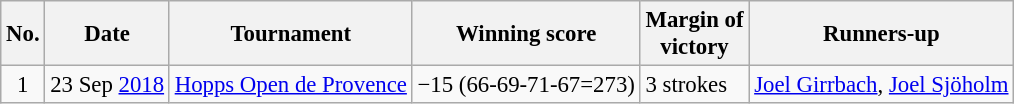<table class="wikitable" style="font-size:95%;">
<tr>
<th>No.</th>
<th>Date</th>
<th>Tournament</th>
<th>Winning score</th>
<th>Margin of<br>victory</th>
<th>Runners-up</th>
</tr>
<tr>
<td align=center>1</td>
<td align=right>23 Sep <a href='#'>2018</a></td>
<td><a href='#'>Hopps Open de Provence</a></td>
<td>−15 (66-69-71-67=273)</td>
<td>3 strokes</td>
<td> <a href='#'>Joel Girrbach</a>,  <a href='#'>Joel Sjöholm</a></td>
</tr>
</table>
